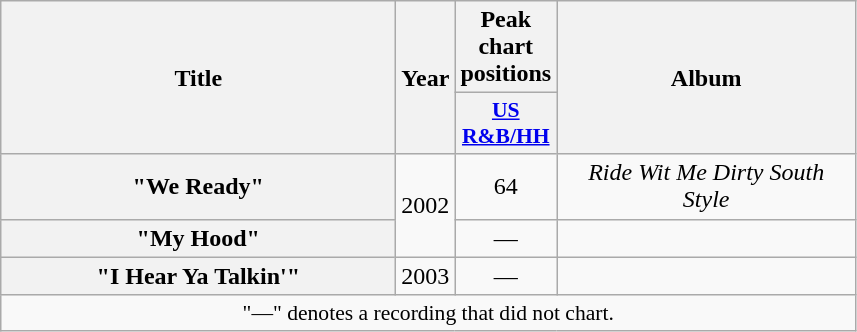<table class="wikitable plainrowheaders" style="text-align:center;" border="1">
<tr>
<th scope="col" rowspan="2" style="width:16em;">Title</th>
<th scope="col" rowspan="2">Year</th>
<th>Peak chart positions</th>
<th scope="col" rowspan="2" style="width:12em;">Album</th>
</tr>
<tr>
<th style="width:3em; font-size:90%"><a href='#'>US<br>R&B/HH</a></th>
</tr>
<tr>
<th scope="row">"We Ready"</th>
<td rowspan="2">2002</td>
<td>64</td>
<td><em>Ride Wit Me Dirty South Style</em></td>
</tr>
<tr>
<th scope="row">"My Hood"<br></th>
<td>—</td>
<td></td>
</tr>
<tr>
<th scope="row">"I Hear Ya Talkin'"<br></th>
<td rowspan="1">2003</td>
<td>—</td>
<td></td>
</tr>
<tr>
<td colspan="6" style="font-size:90%">"—" denotes a recording that did not chart.</td>
</tr>
</table>
